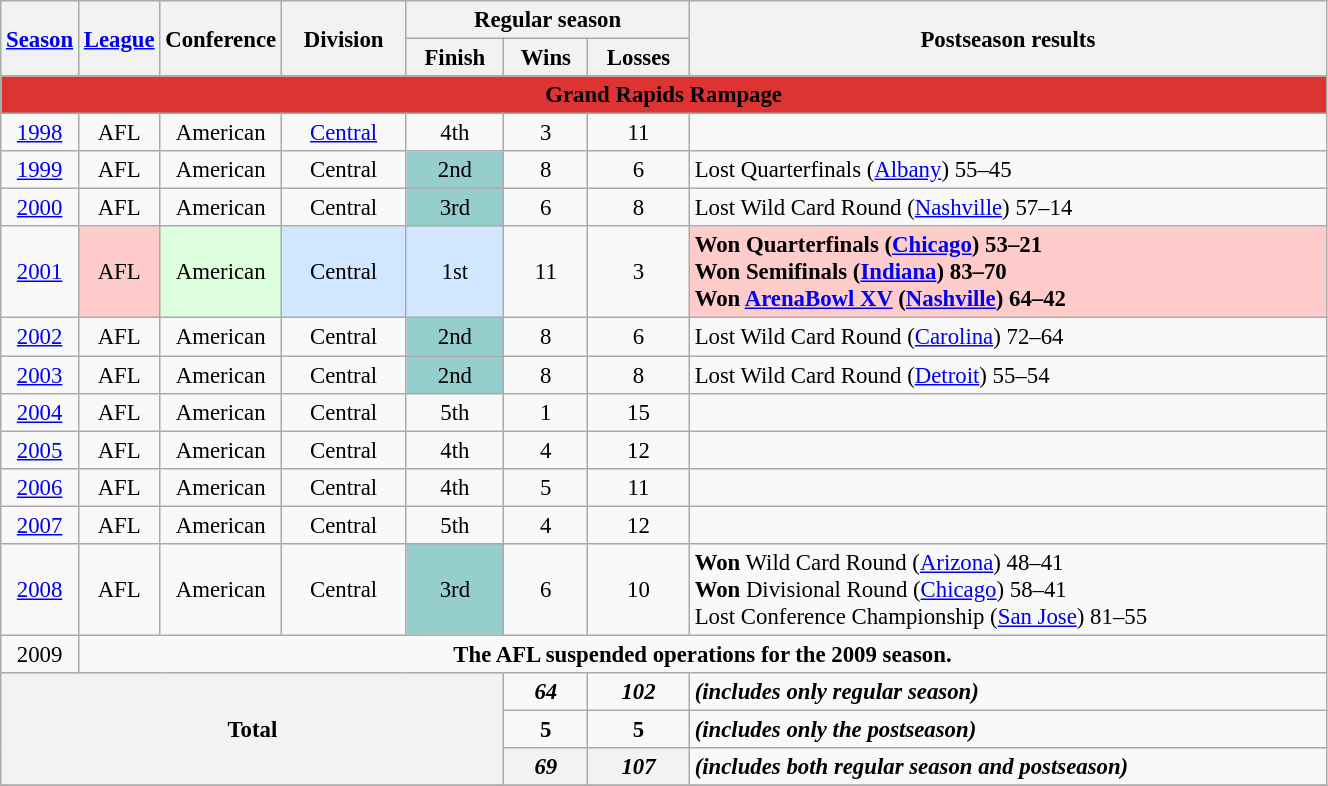<table class="wikitable" style="font-size: 95%; width:70%;">
<tr>
<th rowspan="2" style="width:5%;"><a href='#'>Season</a></th>
<th rowspan="2" style="width:5%;"><a href='#'>League</a></th>
<th rowspan="2" style="width:5%;">Conference</th>
<th rowspan="2">Division</th>
<th colspan="3">Regular season</th>
<th rowspan="2">Postseason results</th>
</tr>
<tr>
<th>Finish</th>
<th>Wins</th>
<th>Losses</th>
</tr>
<tr>
<td Colspan="8" align=center style="background:#d33"><strong><span>Grand Rapids Rampage</span></strong></td>
</tr>
<tr>
<td align="center"><a href='#'>1998</a></td>
<td align="center">AFL</td>
<td align="center">American</td>
<td align="center"><a href='#'>Central</a></td>
<td align="center">4th</td>
<td align="center">3</td>
<td align="center">11</td>
<td></td>
</tr>
<tr>
<td align="center"><a href='#'>1999</a></td>
<td align="center">AFL</td>
<td align="center">American</td>
<td align="center">Central</td>
<td align="center" bgcolor="#96CDCD">2nd</td>
<td align="center">8</td>
<td align="center">6</td>
<td>Lost Quarterfinals (<a href='#'>Albany</a>) 55–45</td>
</tr>
<tr>
<td align="center"><a href='#'>2000</a></td>
<td align="center">AFL</td>
<td align="center">American</td>
<td align="center">Central</td>
<td align="center" bgcolor="#96CDCD">3rd</td>
<td align="center">6</td>
<td align="center">8</td>
<td>Lost Wild Card Round (<a href='#'>Nashville</a>) 57–14</td>
</tr>
<tr>
<td align="center"><a href='#'>2001</a></td>
<td align="center" bgcolor="#FFCCCC">AFL</td>
<td align="center" bgcolor="#DDFFDD">American</td>
<td align="center" bgcolor="#D0E7FF">Central</td>
<td align="center" bgcolor="#D0E7FF">1st</td>
<td align="center">11</td>
<td align="center">3</td>
<td bgcolor="#FFCCCC"><strong>Won Quarterfinals (<a href='#'>Chicago</a>) 53–21 <br> Won Semifinals (<a href='#'>Indiana</a>) 83–70 <br> Won <a href='#'>ArenaBowl XV</a> (<a href='#'>Nashville</a>) 64–42</strong></td>
</tr>
<tr>
<td align="center"><a href='#'>2002</a></td>
<td align="center">AFL</td>
<td align="center">American</td>
<td align="center">Central</td>
<td align="center" bgcolor="#96CDCD">2nd</td>
<td align="center">8</td>
<td align="center">6</td>
<td>Lost Wild Card Round (<a href='#'>Carolina</a>) 72–64</td>
</tr>
<tr>
<td align="center"><a href='#'>2003</a></td>
<td align="center">AFL</td>
<td align="center">American</td>
<td align="center">Central</td>
<td align="center" bgcolor="#96CDCD">2nd</td>
<td align="center">8</td>
<td align="center">8</td>
<td>Lost Wild Card Round (<a href='#'>Detroit</a>) 55–54</td>
</tr>
<tr>
<td align="center"><a href='#'>2004</a></td>
<td align="center">AFL</td>
<td align="center">American</td>
<td align="center">Central</td>
<td align="center">5th</td>
<td align="center">1</td>
<td align="center">15</td>
<td></td>
</tr>
<tr>
<td align="center"><a href='#'>2005</a></td>
<td align="center">AFL</td>
<td align="center">American</td>
<td align="center">Central</td>
<td align="center">4th</td>
<td align="center">4</td>
<td align="center">12</td>
<td></td>
</tr>
<tr>
<td align="center"><a href='#'>2006</a></td>
<td align="center">AFL</td>
<td align="center">American</td>
<td align="center">Central</td>
<td align="center">4th</td>
<td align="center">5</td>
<td align="center">11</td>
<td></td>
</tr>
<tr>
<td align="center"><a href='#'>2007</a></td>
<td align="center">AFL</td>
<td align="center">American</td>
<td align="center">Central</td>
<td align="center">5th</td>
<td align="center">4</td>
<td align="center">12</td>
<td></td>
</tr>
<tr>
<td align="center"><a href='#'>2008</a></td>
<td align="center">AFL</td>
<td align="center">American</td>
<td align="center">Central</td>
<td align="center" bgcolor="#96CDCD">3rd</td>
<td align="center">6</td>
<td align="center">10</td>
<td><strong>Won</strong> Wild Card Round (<a href='#'>Arizona</a>) 48–41 <br> <strong>Won</strong> Divisional Round (<a href='#'>Chicago</a>) 58–41 <br> Lost Conference Championship (<a href='#'>San Jose</a>) 81–55</td>
</tr>
<tr>
<td align="center">2009</td>
<td align="center" Colspan="8"><strong>The AFL suspended operations for the 2009 season.</strong></td>
</tr>
<tr>
<th align="center" rowSpan="3" colSpan="5">Total</th>
<td align="center"><strong><em>64</em></strong></td>
<td align="center"><strong><em>102</em></strong></td>
<td colSpan="2"><strong><em>(includes only regular season)</em></strong></td>
</tr>
<tr>
<td align="center"><strong>5</strong></td>
<td align="center"><strong>5</strong></td>
<td colSpan="2"><strong><em>(includes only the postseason)</em></strong></td>
</tr>
<tr>
<th align="center"><em>69</em></th>
<th align="center"><em>107</em></th>
<td colSpan="2"><strong><em>(includes both regular season and postseason)</em></strong></td>
</tr>
<tr>
</tr>
</table>
